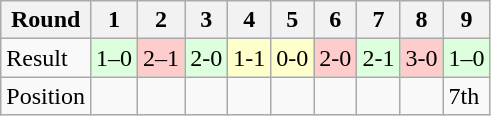<table class="wikitable">
<tr>
<th>Round</th>
<th>1</th>
<th>2</th>
<th>3</th>
<th>4</th>
<th>5</th>
<th>6</th>
<th>7</th>
<th>8</th>
<th>9</th>
</tr>
<tr>
<td>Result</td>
<td bgcolor="#DDFFDD">1–0</td>
<td bgcolor="#FFCCCC">2–1</td>
<td bgcolor="#DDFFDD">2-0</td>
<td bgcolor="#FFFFCC">1-1</td>
<td bgcolor="#FFFFCC">0-0</td>
<td bgcolor="#FFCCCC">2-0</td>
<td bgcolor="#DDFFDD">2-1</td>
<td bgcolor="#FFCCCC">3-0</td>
<td bgcolor="#DDFFDD">1–0</td>
</tr>
<tr>
<td>Position</td>
<td></td>
<td></td>
<td></td>
<td></td>
<td></td>
<td></td>
<td></td>
<td></td>
<td>7th</td>
</tr>
</table>
